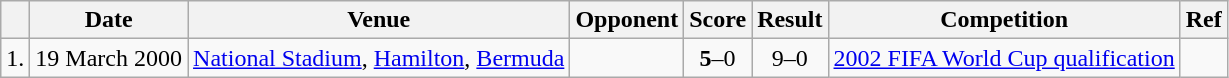<table class="wikitable">
<tr>
<th></th>
<th>Date</th>
<th>Venue</th>
<th>Opponent</th>
<th>Score</th>
<th>Result</th>
<th>Competition</th>
<th>Ref</th>
</tr>
<tr>
<td align="center">1.</td>
<td>19 March 2000</td>
<td><a href='#'>National Stadium</a>, <a href='#'>Hamilton</a>, <a href='#'>Bermuda</a></td>
<td></td>
<td align="center"><strong>5</strong>–0</td>
<td align="center">9–0</td>
<td><a href='#'>2002 FIFA World Cup qualification</a></td>
<td></td>
</tr>
</table>
